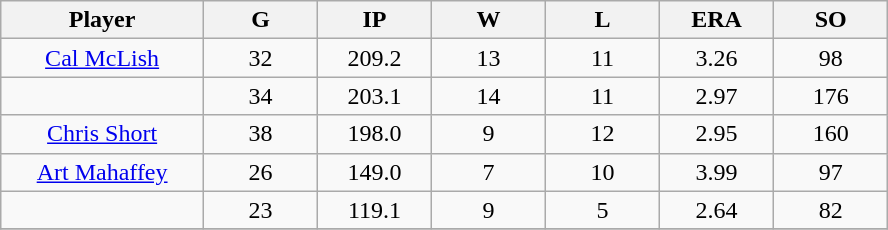<table class="wikitable sortable">
<tr>
<th bgcolor="#DDDDFF" width="16%">Player</th>
<th bgcolor="#DDDDFF" width="9%">G</th>
<th bgcolor="#DDDDFF" width="9%">IP</th>
<th bgcolor="#DDDDFF" width="9%">W</th>
<th bgcolor="#DDDDFF" width="9%">L</th>
<th bgcolor="#DDDDFF" width="9%">ERA</th>
<th bgcolor="#DDDDFF" width="9%">SO</th>
</tr>
<tr align="center">
<td><a href='#'>Cal McLish</a></td>
<td>32</td>
<td>209.2</td>
<td>13</td>
<td>11</td>
<td>3.26</td>
<td>98</td>
</tr>
<tr align="center">
<td></td>
<td>34</td>
<td>203.1</td>
<td>14</td>
<td>11</td>
<td>2.97</td>
<td>176</td>
</tr>
<tr align="center">
<td><a href='#'>Chris Short</a></td>
<td>38</td>
<td>198.0</td>
<td>9</td>
<td>12</td>
<td>2.95</td>
<td>160</td>
</tr>
<tr align="center">
<td><a href='#'>Art Mahaffey</a></td>
<td>26</td>
<td>149.0</td>
<td>7</td>
<td>10</td>
<td>3.99</td>
<td>97</td>
</tr>
<tr align="center">
<td></td>
<td>23</td>
<td>119.1</td>
<td>9</td>
<td>5</td>
<td>2.64</td>
<td>82</td>
</tr>
<tr align="center">
</tr>
</table>
